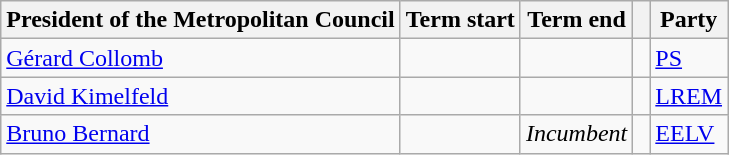<table class="wikitable">
<tr>
<th>President of the Metropolitan Council</th>
<th>Term start</th>
<th>Term end</th>
<th class=unsortable> </th>
<th>Party</th>
</tr>
<tr>
<td><a href='#'>Gérard Collomb</a></td>
<td align=center></td>
<td align=center></td>
<td></td>
<td><a href='#'>PS</a></td>
</tr>
<tr>
<td><a href='#'>David Kimelfeld</a></td>
<td align=center></td>
<td align=center></td>
<td></td>
<td><a href='#'>LREM</a></td>
</tr>
<tr>
<td><a href='#'>Bruno Bernard</a></td>
<td align=center></td>
<td align=center><em>Incumbent</em></td>
<td></td>
<td><a href='#'>EELV</a></td>
</tr>
</table>
